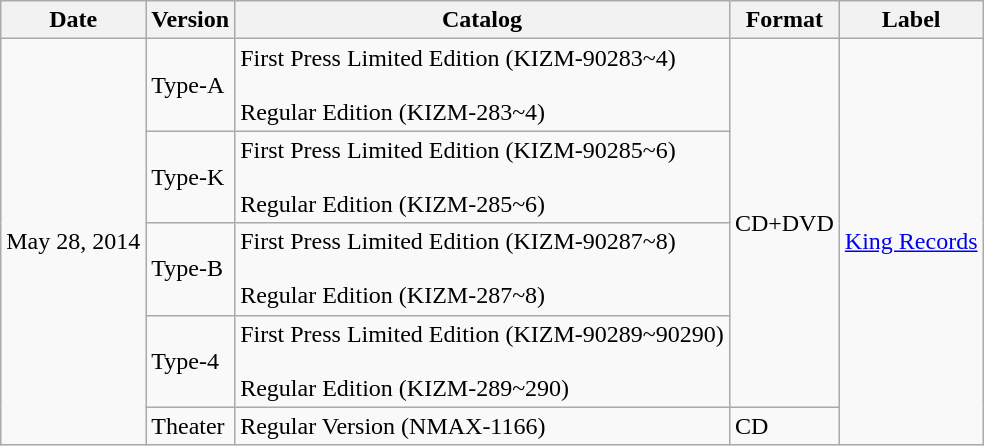<table class="wikitable plainrowheaders">
<tr>
<th scope="col">Date</th>
<th>Version</th>
<th>Catalog</th>
<th>Format</th>
<th>Label</th>
</tr>
<tr>
<td scope="row" rowspan="5">May 28, 2014</td>
<td>Type-A</td>
<td>First Press Limited Edition (KIZM-90283~4)<br><br>Regular Edition (KIZM-283~4)</td>
<td scope="row" rowspan="4">CD+DVD</td>
<td scope="row" rowspan="5"><a href='#'>King Records</a></td>
</tr>
<tr>
<td>Type-K</td>
<td>First Press Limited Edition (KIZM-90285~6)<br><br>Regular Edition (KIZM-285~6)</td>
</tr>
<tr>
<td>Type-B</td>
<td>First Press Limited Edition (KIZM-90287~8)<br><br>Regular Edition (KIZM-287~8)</td>
</tr>
<tr>
<td>Type-4</td>
<td>First Press Limited Edition (KIZM-90289~90290)<br><br>Regular Edition (KIZM-289~290)</td>
</tr>
<tr>
<td>Theater</td>
<td>Regular Version (NMAX-1166)</td>
<td>CD</td>
</tr>
</table>
